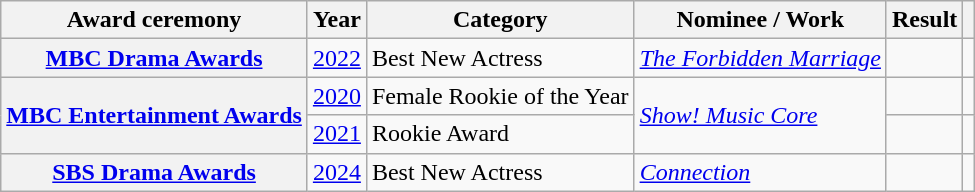<table class="wikitable plainrowheaders">
<tr>
<th scope="col">Award ceremony</th>
<th scope="col">Year</th>
<th scope="col">Category</th>
<th scope="col">Nominee / Work</th>
<th scope="col">Result</th>
<th scope="col" class="unsortable"></th>
</tr>
<tr>
<th scope="row"><a href='#'>MBC Drama Awards</a></th>
<td style="text-align:center"><a href='#'>2022</a></td>
<td>Best New Actress</td>
<td><em><a href='#'>The Forbidden Marriage</a></em></td>
<td></td>
<td style="text-align:center"></td>
</tr>
<tr>
<th scope="row" rowspan="2"><a href='#'>MBC Entertainment Awards</a></th>
<td style="text-align:center"><a href='#'>2020</a></td>
<td>Female Rookie of the Year</td>
<td rowspan="2"><em><a href='#'>Show! Music Core</a></em></td>
<td></td>
<td style="text-align:center"></td>
</tr>
<tr>
<td style="text-align:center"><a href='#'>2021</a></td>
<td>Rookie Award</td>
<td></td>
<td style="text-align:center"></td>
</tr>
<tr>
<th scope="row"><a href='#'>SBS Drama Awards</a></th>
<td style="text-align:center"><a href='#'>2024</a></td>
<td>Best New Actress</td>
<td><em><a href='#'>Connection</a></em></td>
<td></td>
<td style="text-align:center"></td>
</tr>
</table>
